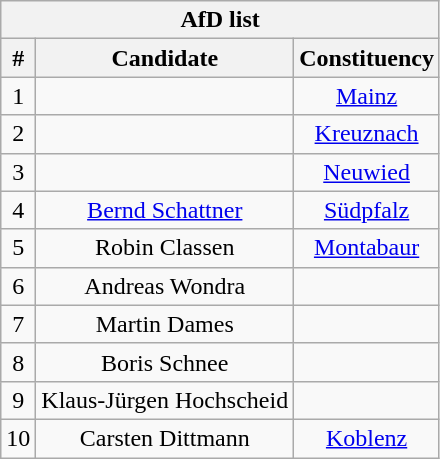<table class="wikitable mw-collapsible mw-collapsed" style="text-align:center">
<tr>
<th colspan=3>AfD list</th>
</tr>
<tr>
<th>#</th>
<th>Candidate</th>
<th>Constituency</th>
</tr>
<tr>
<td>1</td>
<td></td>
<td><a href='#'>Mainz</a></td>
</tr>
<tr>
<td>2</td>
<td></td>
<td><a href='#'>Kreuznach</a></td>
</tr>
<tr>
<td>3</td>
<td></td>
<td><a href='#'>Neuwied</a></td>
</tr>
<tr>
<td>4</td>
<td><a href='#'>Bernd Schattner</a></td>
<td><a href='#'>Südpfalz</a></td>
</tr>
<tr>
<td>5</td>
<td>Robin Classen</td>
<td><a href='#'>Montabaur</a></td>
</tr>
<tr>
<td>6</td>
<td>Andreas Wondra</td>
<td></td>
</tr>
<tr>
<td>7</td>
<td>Martin Dames</td>
<td></td>
</tr>
<tr>
<td>8</td>
<td>Boris Schnee</td>
<td></td>
</tr>
<tr>
<td>9</td>
<td>Klaus-Jürgen Hochscheid</td>
<td></td>
</tr>
<tr>
<td>10</td>
<td>Carsten Dittmann</td>
<td><a href='#'>Koblenz</a></td>
</tr>
</table>
